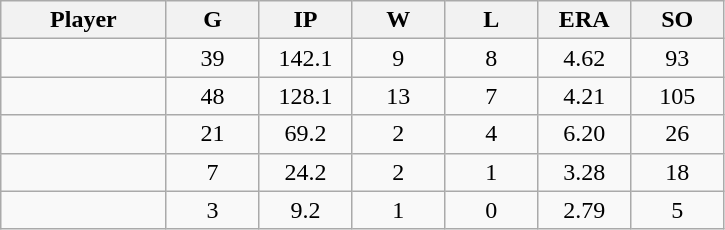<table class="wikitable sortable">
<tr>
<th bgcolor="#DDDDFF" width="16%">Player</th>
<th bgcolor="#DDDDFF" width="9%">G</th>
<th bgcolor="#DDDDFF" width="9%">IP</th>
<th bgcolor="#DDDDFF" width="9%">W</th>
<th bgcolor="#DDDDFF" width="9%">L</th>
<th bgcolor="#DDDDFF" width="9%">ERA</th>
<th bgcolor="#DDDDFF" width="9%">SO</th>
</tr>
<tr align="center">
<td></td>
<td>39</td>
<td>142.1</td>
<td>9</td>
<td>8</td>
<td>4.62</td>
<td>93</td>
</tr>
<tr align="center">
<td></td>
<td>48</td>
<td>128.1</td>
<td>13</td>
<td>7</td>
<td>4.21</td>
<td>105</td>
</tr>
<tr align="center">
<td></td>
<td>21</td>
<td>69.2</td>
<td>2</td>
<td>4</td>
<td>6.20</td>
<td>26</td>
</tr>
<tr align="center">
<td></td>
<td>7</td>
<td>24.2</td>
<td>2</td>
<td>1</td>
<td>3.28</td>
<td>18</td>
</tr>
<tr align="center">
<td></td>
<td>3</td>
<td>9.2</td>
<td>1</td>
<td>0</td>
<td>2.79</td>
<td>5</td>
</tr>
</table>
